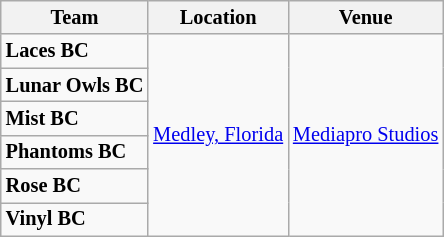<table class="wikitable" style="font-size:85%">
<tr>
<th>Team</th>
<th>Location</th>
<th>Venue</th>
</tr>
<tr>
<td><strong>Laces BC</strong></td>
<td rowspan="6"><a href='#'>Medley, Florida</a></td>
<td rowspan="6"><a href='#'>Mediapro Studios</a></td>
</tr>
<tr>
<td><strong>Lunar Owls BC</strong></td>
</tr>
<tr>
<td><strong>Mist BC</strong></td>
</tr>
<tr>
<td><strong>Phantoms BC</strong></td>
</tr>
<tr>
<td><strong>Rose BC</strong></td>
</tr>
<tr>
<td><strong>Vinyl BC</strong></td>
</tr>
</table>
